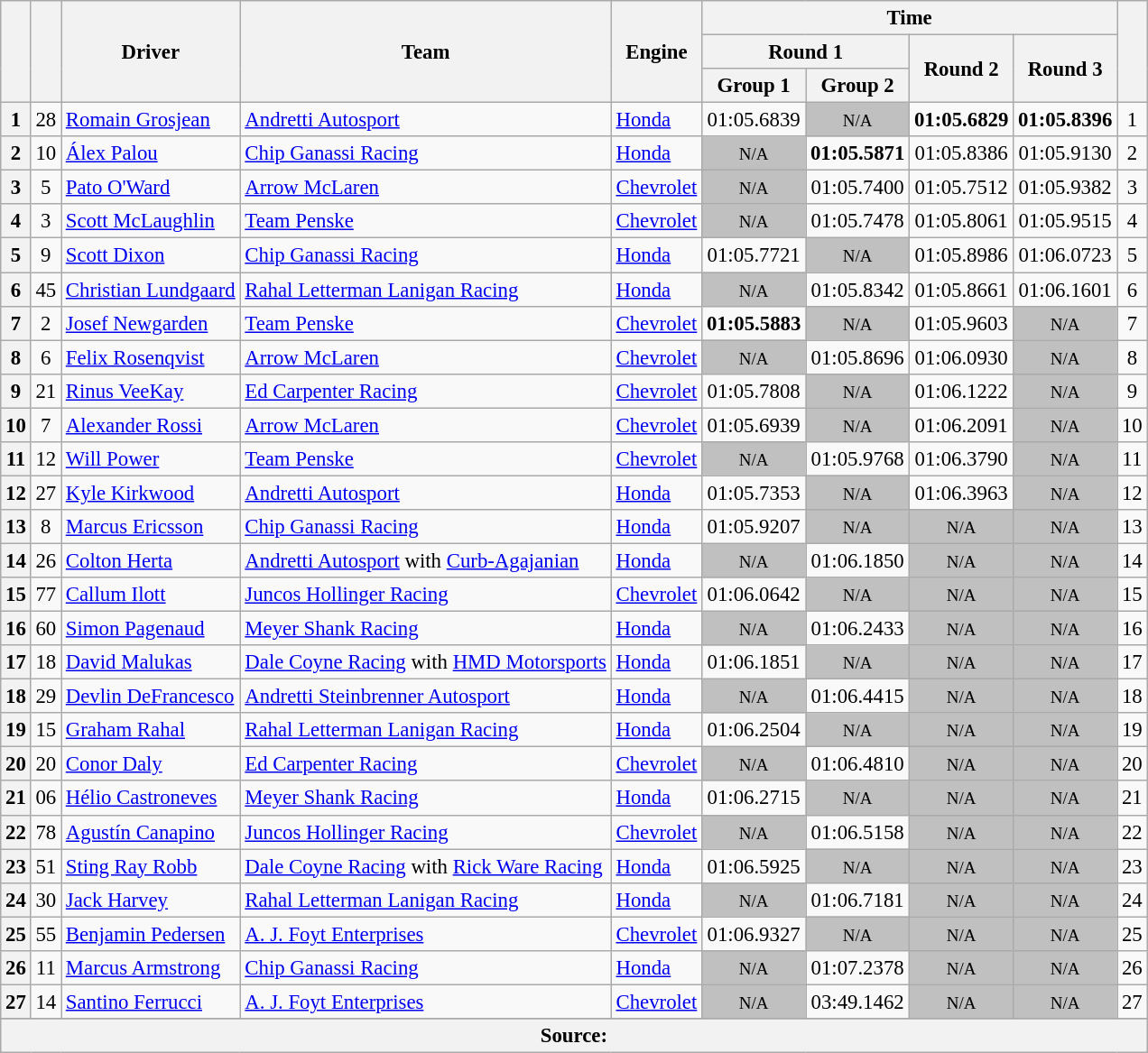<table class="wikitable sortable" style="font-size: 95%;">
<tr>
<th rowspan="3"></th>
<th rowspan="3"></th>
<th rowspan="3">Driver</th>
<th rowspan="3">Team</th>
<th rowspan="3">Engine</th>
<th colspan="4">Time</th>
<th rowspan="3"></th>
</tr>
<tr>
<th scope="col" colspan="2">Round 1</th>
<th scope="col" rowspan="2">Round 2</th>
<th scope="col" rowspan="2">Round 3</th>
</tr>
<tr>
<th scope="col">Group 1</th>
<th scope="col">Group 2</th>
</tr>
<tr>
<th>1</th>
<td align="center">28</td>
<td> <a href='#'>Romain Grosjean</a></td>
<td><a href='#'>Andretti Autosport</a></td>
<td><a href='#'>Honda</a></td>
<td align="center">01:05.6839</td>
<td style="background: silver" align="center" data-sort-value="2"><small>N/A</small></td>
<td align="center"><strong>01:05.6829</strong></td>
<td align="center"><strong>01:05.8396</strong></td>
<td align="center">1</td>
</tr>
<tr>
<th>2</th>
<td align="center">10</td>
<td> <a href='#'>Álex Palou</a> <strong></strong></td>
<td><a href='#'>Chip Ganassi Racing</a></td>
<td><a href='#'>Honda</a></td>
<td style="background: silver" align="center" data-sort-value="3"><small>N/A</small></td>
<td align="center"><strong>01:05.5871</strong></td>
<td align="center">01:05.8386</td>
<td align="center">01:05.9130</td>
<td align="center">2</td>
</tr>
<tr>
<th>3</th>
<td align="center">5</td>
<td> <a href='#'>Pato O'Ward</a> <strong></strong></td>
<td><a href='#'>Arrow McLaren</a></td>
<td><a href='#'>Chevrolet</a></td>
<td style="background: silver" align="center" data-sort-value="4"><small>N/A</small></td>
<td align="center">01:05.7400</td>
<td align="center">01:05.7512</td>
<td align="center">01:05.9382</td>
<td align="center">3</td>
</tr>
<tr>
<th>4</th>
<td align="center">3</td>
<td> <a href='#'>Scott McLaughlin</a></td>
<td><a href='#'>Team Penske</a></td>
<td><a href='#'>Chevrolet</a></td>
<td style="background: silver" align="center" data-sort-value="5"><small>N/A</small></td>
<td align="center">01:05.7478</td>
<td align="center">01:05.8061</td>
<td align="center">01:05.9515</td>
<td align="center">4</td>
</tr>
<tr>
<th>5</th>
<td align="center">9</td>
<td> <a href='#'>Scott Dixon</a></td>
<td><a href='#'>Chip Ganassi Racing</a></td>
<td><a href='#'>Honda</a></td>
<td align="center">01:05.7721</td>
<td style="background: silver" align="center" data-sort-value="6"><small>N/A</small></td>
<td align="center">01:05.8986</td>
<td align="center">01:06.0723</td>
<td align="center">5</td>
</tr>
<tr>
<th>6</th>
<td align="center">45</td>
<td> <a href='#'>Christian Lundgaard</a></td>
<td><a href='#'>Rahal Letterman Lanigan Racing</a></td>
<td><a href='#'>Honda</a></td>
<td style="background: silver" align="center" data-sort-value="7"><small>N/A</small></td>
<td align="center">01:05.8342</td>
<td align="center">01:05.8661</td>
<td align="center">01:06.1601</td>
<td align="center">6</td>
</tr>
<tr>
<th>7</th>
<td align="center">2</td>
<td> <a href='#'>Josef Newgarden</a> <strong></strong></td>
<td><a href='#'>Team Penske</a></td>
<td><a href='#'>Chevrolet</a></td>
<td align="center"><strong>01:05.5883</strong></td>
<td style="background: silver" align="center" data-sort-value="8"><small>N/A</small></td>
<td align="center">01:05.9603</td>
<td style="background: silver" align="center" data-sort-value="8"><small>N/A</small></td>
<td align="center">7</td>
</tr>
<tr>
<th>8</th>
<td align="center">6</td>
<td> <a href='#'>Felix Rosenqvist</a></td>
<td><a href='#'>Arrow McLaren</a></td>
<td><a href='#'>Chevrolet</a></td>
<td style="background: silver" align="center" data-sort-value="9"><small>N/A</small></td>
<td align="center">01:05.8696</td>
<td align="center">01:06.0930</td>
<td style="background: silver" align="center" data-sort-value="9"><small>N/A</small></td>
<td align="center">8</td>
</tr>
<tr>
<th>9</th>
<td align="center">21</td>
<td> <a href='#'>Rinus VeeKay</a></td>
<td><a href='#'>Ed Carpenter Racing</a></td>
<td><a href='#'>Chevrolet</a></td>
<td align="center">01:05.7808</td>
<td style="background: silver" align="center" data-sort-value="10"><small>N/A</small></td>
<td align="center">01:06.1222</td>
<td style="background: silver" align="center" data-sort-value="10"><small>N/A</small></td>
<td align="center">9</td>
</tr>
<tr>
<th>10</th>
<td align="center">7</td>
<td> <a href='#'>Alexander Rossi</a></td>
<td><a href='#'>Arrow McLaren</a></td>
<td><a href='#'>Chevrolet</a></td>
<td align="center">01:05.6939</td>
<td style="background: silver" align="center" data-sort-value="11"><small>N/A</small></td>
<td align="center">01:06.2091</td>
<td style="background: silver" align="center" data-sort-value="11"><small>N/A</small></td>
<td align="center">10</td>
</tr>
<tr>
<th>11</th>
<td align="center">12</td>
<td> <a href='#'>Will Power</a> <strong></strong></td>
<td><a href='#'>Team Penske</a></td>
<td><a href='#'>Chevrolet</a></td>
<td style="background: silver" align="center" data-sort-value="12"><small>N/A</small></td>
<td align="center">01:05.9768</td>
<td align="center">01:06.3790</td>
<td style="background: silver" align="center" data-sort-value="12"><small>N/A</small></td>
<td align="center">11</td>
</tr>
<tr>
<th>12</th>
<td align="center">27</td>
<td> <a href='#'>Kyle Kirkwood</a></td>
<td><a href='#'>Andretti Autosport</a></td>
<td><a href='#'>Honda</a></td>
<td align="center">01:05.7353</td>
<td style="background: silver" align="center" data-sort-value="13"><small>N/A</small></td>
<td align="center">01:06.3963</td>
<td style="background: silver" align="center" data-sort-value="13"><small>N/A</small></td>
<td align="center">12</td>
</tr>
<tr>
<th>13</th>
<td align="center">8</td>
<td> <a href='#'>Marcus Ericsson</a></td>
<td><a href='#'>Chip Ganassi Racing</a></td>
<td><a href='#'>Honda</a></td>
<td align="center">01:05.9207</td>
<td style="background: silver" align="center" data-sort-value="14"><small>N/A</small></td>
<td style="background: silver" align="center" data-sort-value="14"><small>N/A</small></td>
<td style="background: silver" align="center" data-sort-value="14"><small>N/A</small></td>
<td align="center">13</td>
</tr>
<tr>
<th>14</th>
<td align="center">26</td>
<td> <a href='#'>Colton Herta</a></td>
<td><a href='#'>Andretti Autosport</a> with <a href='#'>Curb-Agajanian</a></td>
<td><a href='#'>Honda</a></td>
<td style="background: silver" align="center" data-sort-value="15"><small>N/A</small></td>
<td align="center">01:06.1850</td>
<td style="background: silver" align="center" data-sort-value="15"><small>N/A</small></td>
<td style="background: silver" align="center" data-sort-value="15"><small>N/A</small></td>
<td align="center">14</td>
</tr>
<tr>
<th>15</th>
<td align="center">77</td>
<td> <a href='#'>Callum Ilott</a></td>
<td><a href='#'>Juncos Hollinger Racing</a></td>
<td><a href='#'>Chevrolet</a></td>
<td align="center">01:06.0642</td>
<td style="background: silver" align="center" data-sort-value="16"><small>N/A</small></td>
<td style="background: silver" align="center" data-sort-value="16"><small>N/A</small></td>
<td style="background: silver" align="center" data-sort-value="16"><small>N/A</small></td>
<td align="center">15</td>
</tr>
<tr>
<th>16</th>
<td align="center">60</td>
<td> <a href='#'>Simon Pagenaud</a> <strong></strong></td>
<td><a href='#'>Meyer Shank Racing</a></td>
<td><a href='#'>Honda</a></td>
<td style="background: silver" align="center" data-sort-value="17"><small>N/A</small></td>
<td align="center">01:06.2433</td>
<td style="background: silver" align="center" data-sort-value="17"><small>N/A</small></td>
<td style="background: silver" align="center" data-sort-value="17"><small>N/A</small></td>
<td align="center">16</td>
</tr>
<tr>
<th>17</th>
<td align="center">18</td>
<td> <a href='#'>David Malukas</a></td>
<td><a href='#'>Dale Coyne Racing</a> with <a href='#'>HMD Motorsports</a></td>
<td><a href='#'>Honda</a></td>
<td align="center">01:06.1851</td>
<td style="background: silver" align="center" data-sort-value="18"><small>N/A</small></td>
<td style="background: silver" align="center" data-sort-value="18"><small>N/A</small></td>
<td style="background: silver" align="center" data-sort-value="18"><small>N/A</small></td>
<td align="center">17</td>
</tr>
<tr>
<th>18</th>
<td align="center">29</td>
<td> <a href='#'>Devlin DeFrancesco</a></td>
<td><a href='#'>Andretti Steinbrenner Autosport</a></td>
<td><a href='#'>Honda</a></td>
<td style="background: silver" align="center" data-sort-value="19"><small>N/A</small></td>
<td align="center">01:06.4415</td>
<td style="background: silver" align="center" data-sort-value="19"><small>N/A</small></td>
<td style="background: silver" align="center" data-sort-value="19"><small>N/A</small></td>
<td align="center">18</td>
</tr>
<tr>
<th>19</th>
<td align="center">15</td>
<td> <a href='#'>Graham Rahal</a></td>
<td><a href='#'>Rahal Letterman Lanigan Racing</a></td>
<td><a href='#'>Honda</a></td>
<td align="center">01:06.2504</td>
<td style="background: silver" align="center" data-sort-value="20"><small>N/A</small></td>
<td style="background: silver" align="center" data-sort-value="20"><small>N/A</small></td>
<td style="background: silver" align="center" data-sort-value="20"><small>N/A</small></td>
<td align="center">19</td>
</tr>
<tr>
<th>20</th>
<td align="center">20</td>
<td> <a href='#'>Conor Daly</a></td>
<td><a href='#'>Ed Carpenter Racing</a></td>
<td><a href='#'>Chevrolet</a></td>
<td style="background: silver" align="center" data-sort-value="21"><small>N/A</small></td>
<td align="center">01:06.4810</td>
<td style="background: silver" align="center" data-sort-value="21"><small>N/A</small></td>
<td style="background: silver" align="center" data-sort-value="21"><small>N/A</small></td>
<td align="center">20</td>
</tr>
<tr>
<th>21</th>
<td align="center">06</td>
<td> <a href='#'>Hélio Castroneves</a> <strong></strong></td>
<td><a href='#'>Meyer Shank Racing</a></td>
<td><a href='#'>Honda</a></td>
<td align="center">01:06.2715</td>
<td style="background: silver" align="center" data-sort-value="22"><small>N/A</small></td>
<td style="background: silver" align="center" data-sort-value="22"><small>N/A</small></td>
<td style="background: silver" align="center" data-sort-value="22"><small>N/A</small></td>
<td align="center">21</td>
</tr>
<tr>
<th>22</th>
<td align="center">78</td>
<td> <a href='#'>Agustín Canapino</a> <strong></strong></td>
<td><a href='#'>Juncos Hollinger Racing</a></td>
<td><a href='#'>Chevrolet</a></td>
<td style="background: silver" align="center" data-sort-value="23"><small>N/A</small></td>
<td align="center">01:06.5158</td>
<td style="background: silver" align="center" data-sort-value="23"><small>N/A</small></td>
<td style="background: silver" align="center" data-sort-value="23"><small>N/A</small></td>
<td align="center">22</td>
</tr>
<tr>
<th>23</th>
<td align="center">51</td>
<td> <a href='#'>Sting Ray Robb</a> <strong></strong></td>
<td><a href='#'>Dale Coyne Racing</a> with <a href='#'>Rick Ware Racing</a></td>
<td><a href='#'>Honda</a></td>
<td align="center">01:06.5925</td>
<td style="background: silver" align="center" data-sort-value="24"><small>N/A</small></td>
<td style="background: silver" align="center" data-sort-value="24"><small>N/A</small></td>
<td style="background: silver" align="center" data-sort-value="24"><small>N/A</small></td>
<td align="center">23</td>
</tr>
<tr>
<th>24</th>
<td align="center">30</td>
<td> <a href='#'>Jack Harvey</a></td>
<td><a href='#'>Rahal Letterman Lanigan Racing</a></td>
<td><a href='#'>Honda</a></td>
<td style="background: silver" align="center" data-sort-value="25"><small>N/A</small></td>
<td align="center">01:06.7181</td>
<td style="background: silver" align="center" data-sort-value="25"><small>N/A</small></td>
<td style="background: silver" align="center" data-sort-value="25"><small>N/A</small></td>
<td align="center">24</td>
</tr>
<tr>
<th>25</th>
<td align="center">55</td>
<td> <a href='#'>Benjamin Pedersen</a> <strong></strong></td>
<td><a href='#'>A. J. Foyt Enterprises</a></td>
<td><a href='#'>Chevrolet</a></td>
<td align="center">01:06.9327</td>
<td style="background: silver" align="center" data-sort-value="26"><small>N/A</small></td>
<td style="background: silver" align="center" data-sort-value="26"><small>N/A</small></td>
<td style="background: silver" align="center" data-sort-value="26"><small>N/A</small></td>
<td align="center">25</td>
</tr>
<tr>
<th>26</th>
<td align="center">11</td>
<td> <a href='#'>Marcus Armstrong</a> <strong></strong></td>
<td><a href='#'>Chip Ganassi Racing</a></td>
<td><a href='#'>Honda</a></td>
<td style="background: silver" align="center" data-sort-value="27"><small>N/A</small></td>
<td align="center">01:07.2378</td>
<td style="background: silver" align="center" data-sort-value="27"><small>N/A</small></td>
<td style="background: silver" align="center" data-sort-value="27"><small>N/A</small></td>
<td align="center">26</td>
</tr>
<tr>
<th>27</th>
<td align="center">14</td>
<td> <a href='#'>Santino Ferrucci</a></td>
<td><a href='#'>A. J. Foyt Enterprises</a></td>
<td><a href='#'>Chevrolet</a></td>
<td style="background: silver" align="center" data-sort-value="28"><small>N/A</small></td>
<td align="center">03:49.1462</td>
<td style="background: silver" align="center" data-sort-value="28"><small>N/A</small></td>
<td style="background: silver" align="center" data-sort-value="28"><small>N/A</small></td>
<td align="center">27</td>
</tr>
<tr>
</tr>
<tr class="sortbottom">
<th colspan="10">Source:</th>
</tr>
</table>
